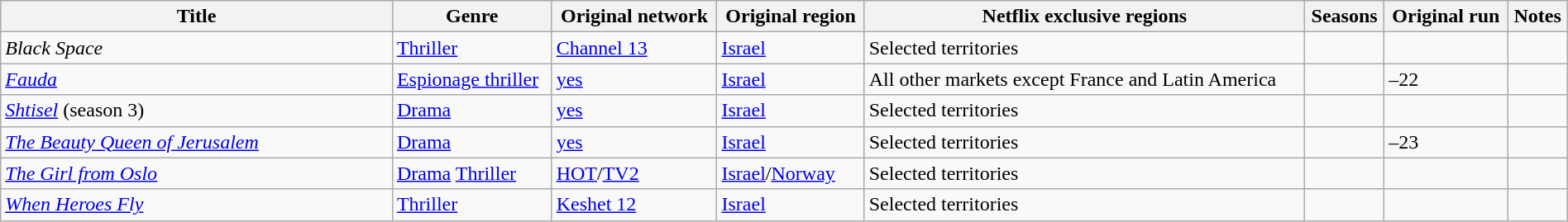<table class="wikitable sortable" style="width:100%;">
<tr>
<th scope="col" style="width:25%;">Title</th>
<th>Genre</th>
<th>Original network</th>
<th>Original region</th>
<th>Netflix exclusive regions</th>
<th>Seasons</th>
<th>Original run</th>
<th>Notes</th>
</tr>
<tr>
<td><em>Black Space</em></td>
<td><a href='#'>Thriller</a></td>
<td><a href='#'>Channel 13</a></td>
<td><a href='#'>Israel</a></td>
<td>Selected territories</td>
<td></td>
<td></td>
<td></td>
</tr>
<tr>
<td><em><a href='#'>Fauda</a></em></td>
<td><a href='#'>Espionage thriller</a></td>
<td><a href='#'>yes</a></td>
<td><a href='#'>Israel</a></td>
<td>All other markets except France and Latin America</td>
<td></td>
<td>–22</td>
<td></td>
</tr>
<tr>
<td><em><a href='#'>Shtisel</a></em> (season 3)</td>
<td><a href='#'>Drama</a></td>
<td><a href='#'>yes</a></td>
<td><a href='#'>Israel</a></td>
<td>Selected territories</td>
<td></td>
<td></td>
<td></td>
</tr>
<tr>
<td><em><a href='#'>The Beauty Queen of Jerusalem</a></em></td>
<td><a href='#'>Drama</a></td>
<td><a href='#'>yes</a></td>
<td><a href='#'>Israel</a></td>
<td>Selected territories</td>
<td></td>
<td>–23</td>
<td></td>
</tr>
<tr>
<td><em><a href='#'>The Girl from Oslo</a></em></td>
<td><a href='#'>Drama</a> <a href='#'>Thriller</a></td>
<td><a href='#'>HOT</a>/<a href='#'>TV2</a></td>
<td><a href='#'>Israel</a>/<a href='#'>Norway</a></td>
<td>Selected territories</td>
<td></td>
<td></td>
<td></td>
</tr>
<tr>
<td><em><a href='#'>When Heroes Fly</a></em></td>
<td><a href='#'>Thriller</a></td>
<td><a href='#'>Keshet 12</a></td>
<td><a href='#'>Israel</a></td>
<td>Selected territories</td>
<td></td>
<td></td>
<td></td>
</tr>
</table>
